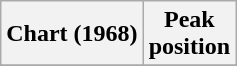<table class="wikitable sortable plainrowheaders" style="text-align:center">
<tr>
<th scope="col">Chart (1968)</th>
<th scope="col">Peak<br>position</th>
</tr>
<tr>
</tr>
</table>
